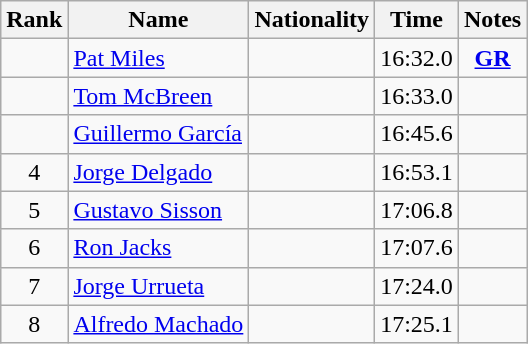<table class="wikitable sortable" style="text-align:center">
<tr>
<th>Rank</th>
<th>Name</th>
<th>Nationality</th>
<th>Time</th>
<th>Notes</th>
</tr>
<tr>
<td></td>
<td align=left><a href='#'>Pat Miles</a></td>
<td align=left></td>
<td>16:32.0</td>
<td><strong><a href='#'>GR</a></strong></td>
</tr>
<tr>
<td></td>
<td align=left><a href='#'>Tom McBreen</a></td>
<td align=left></td>
<td>16:33.0</td>
<td></td>
</tr>
<tr>
<td></td>
<td align=left><a href='#'>Guillermo García</a></td>
<td align=left></td>
<td>16:45.6</td>
<td></td>
</tr>
<tr>
<td>4</td>
<td align=left><a href='#'>Jorge Delgado</a></td>
<td align=left></td>
<td>16:53.1</td>
<td></td>
</tr>
<tr>
<td>5</td>
<td align=left><a href='#'>Gustavo Sisson</a></td>
<td align=left></td>
<td>17:06.8</td>
<td></td>
</tr>
<tr>
<td>6</td>
<td align=left><a href='#'>Ron Jacks</a></td>
<td align=left></td>
<td>17:07.6</td>
<td></td>
</tr>
<tr>
<td>7</td>
<td align=left><a href='#'>Jorge Urrueta</a></td>
<td align=left></td>
<td>17:24.0</td>
<td></td>
</tr>
<tr>
<td>8</td>
<td align=left><a href='#'>Alfredo Machado</a></td>
<td align=left></td>
<td>17:25.1</td>
<td></td>
</tr>
</table>
